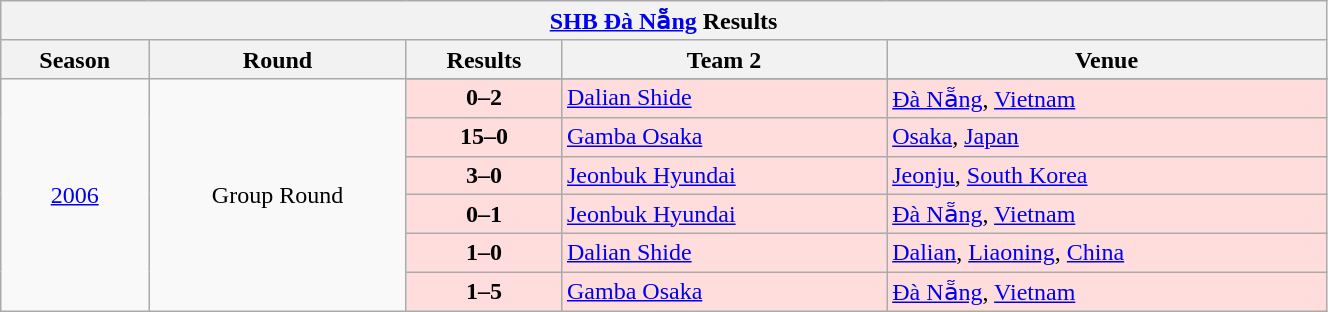<table width=70% class="wikitable sortable collapsible collapsed">
<tr>
<th colspan=6><a href='#'>SHB Đà Nẵng</a> Results</th>
</tr>
<tr>
<th>Season</th>
<th>Round</th>
<th>Results</th>
<th>Team 2</th>
<th>Venue</th>
</tr>
<tr style="text-align:center;">
<td rowspan=7><a href='#'>2006</a></td>
<td rowspan=7>Group Round</td>
</tr>
<tr style="background:#ffdddd">
<td style="text-align:center;"><strong>0–2</strong></td>
<td> <a href='#'>Dalian Shide</a></td>
<td> <a href='#'>Đà Nẵng</a>, <a href='#'>Vietnam</a></td>
</tr>
<tr style="background:#ffdddd">
<td style="text-align:center;"><strong>15–0</strong></td>
<td> <a href='#'>Gamba Osaka</a></td>
<td> <a href='#'>Osaka</a>, <a href='#'>Japan</a></td>
</tr>
<tr style="background:#ffdddd">
<td style="text-align:center;"><strong>3–0</strong></td>
<td> <a href='#'>Jeonbuk Hyundai</a></td>
<td> <a href='#'>Jeonju</a>, <a href='#'>South Korea</a></td>
</tr>
<tr style="background:#ffdddd">
<td style="text-align:center;"><strong>0–1</strong></td>
<td> <a href='#'>Jeonbuk Hyundai</a></td>
<td> <a href='#'>Đà Nẵng</a>, <a href='#'>Vietnam</a></td>
</tr>
<tr style="background:#ffdddd">
<td style="text-align:center;"><strong>1–0</strong></td>
<td> <a href='#'>Dalian Shide</a></td>
<td> <a href='#'>Dalian</a>, <a href='#'>Liaoning</a>, <a href='#'>China</a></td>
</tr>
<tr style="background:#ffdddd">
<td style="text-align:center;"><strong>1–5</strong></td>
<td> <a href='#'>Gamba Osaka</a></td>
<td> <a href='#'>Đà Nẵng</a>, <a href='#'>Vietnam</a></td>
</tr>
</table>
